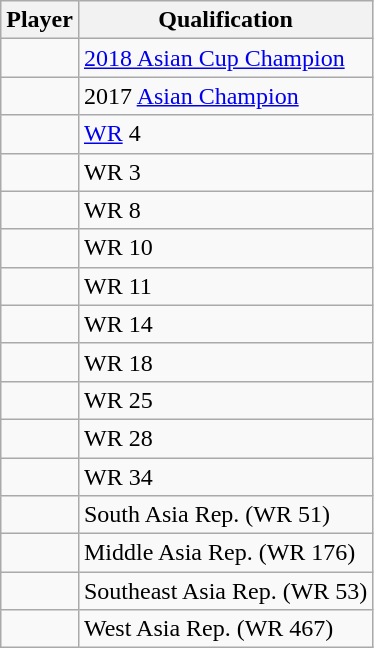<table class="wikitable">
<tr>
<th>Player</th>
<th>Qualification</th>
</tr>
<tr>
<td></td>
<td><a href='#'>2018 Asian Cup Champion</a></td>
</tr>
<tr>
<td></td>
<td>2017 <a href='#'>Asian Champion</a></td>
</tr>
<tr>
<td></td>
<td><a href='#'>WR</a> 4</td>
</tr>
<tr>
<td></td>
<td>WR 3</td>
</tr>
<tr>
<td></td>
<td>WR 8</td>
</tr>
<tr>
<td></td>
<td>WR 10</td>
</tr>
<tr>
<td></td>
<td>WR 11</td>
</tr>
<tr>
<td></td>
<td>WR 14</td>
</tr>
<tr>
<td></td>
<td>WR 18</td>
</tr>
<tr>
<td></td>
<td>WR 25</td>
</tr>
<tr>
<td></td>
<td>WR 28</td>
</tr>
<tr>
<td></td>
<td>WR 34</td>
</tr>
<tr>
<td></td>
<td>South Asia Rep. (WR 51)</td>
</tr>
<tr>
<td></td>
<td>Middle Asia Rep. (WR 176)</td>
</tr>
<tr>
<td></td>
<td>Southeast Asia Rep. (WR 53)</td>
</tr>
<tr>
<td></td>
<td>West Asia Rep. (WR 467)</td>
</tr>
</table>
